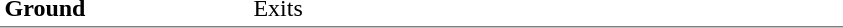<table table border=0 cellspacing=0 cellpadding=3>
<tr>
<td style="border-bottom:solid 1px gray;" width=50 rowspan=10 valign=top><strong>Ground</strong></td>
</tr>
<tr>
<td style="border-bottom:solid 1px gray;" width=100 rowspan=2 valign=top></td>
<td style="border-bottom:solid 1px gray;" width=390 rowspan=2 valign=top>Exits</td>
</tr>
</table>
